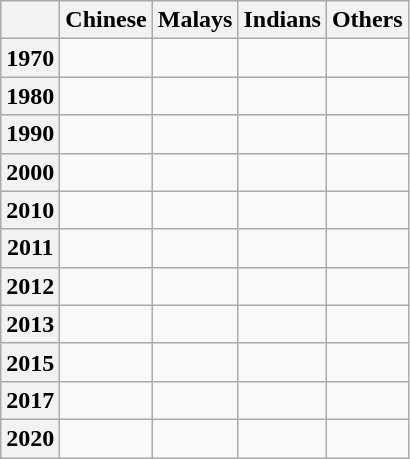<table class="wikitable">
<tr>
<th></th>
<th>Chinese</th>
<th>Malays</th>
<th>Indians</th>
<th>Others</th>
</tr>
<tr>
<th>1970</th>
<td></td>
<td></td>
<td></td>
<td></td>
</tr>
<tr>
<th>1980</th>
<td></td>
<td></td>
<td></td>
<td></td>
</tr>
<tr>
<th>1990</th>
<td></td>
<td></td>
<td></td>
<td></td>
</tr>
<tr>
<th>2000</th>
<td></td>
<td></td>
<td></td>
<td></td>
</tr>
<tr>
<th>2010</th>
<td></td>
<td></td>
<td></td>
<td></td>
</tr>
<tr>
<th>2011</th>
<td></td>
<td></td>
<td></td>
<td></td>
</tr>
<tr>
<th>2012</th>
<td></td>
<td></td>
<td></td>
<td></td>
</tr>
<tr>
<th>2013</th>
<td></td>
<td></td>
<td></td>
<td></td>
</tr>
<tr>
<th>2015</th>
<td></td>
<td></td>
<td></td>
<td></td>
</tr>
<tr>
<th>2017</th>
<td></td>
<td></td>
<td></td>
<td></td>
</tr>
<tr>
<th>2020</th>
<td></td>
<td></td>
<td></td>
<td></td>
</tr>
</table>
